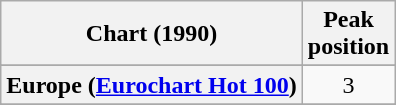<table class="wikitable sortable plainrowheaders" style="text-align:center">
<tr>
<th scope="col">Chart (1990)</th>
<th scope="col">Peak<br>position</th>
</tr>
<tr>
</tr>
<tr>
</tr>
<tr>
</tr>
<tr>
<th scope="row">Europe (<a href='#'>Eurochart Hot 100</a>)</th>
<td>3</td>
</tr>
<tr>
</tr>
<tr>
</tr>
<tr>
</tr>
<tr>
</tr>
<tr>
</tr>
<tr>
</tr>
</table>
